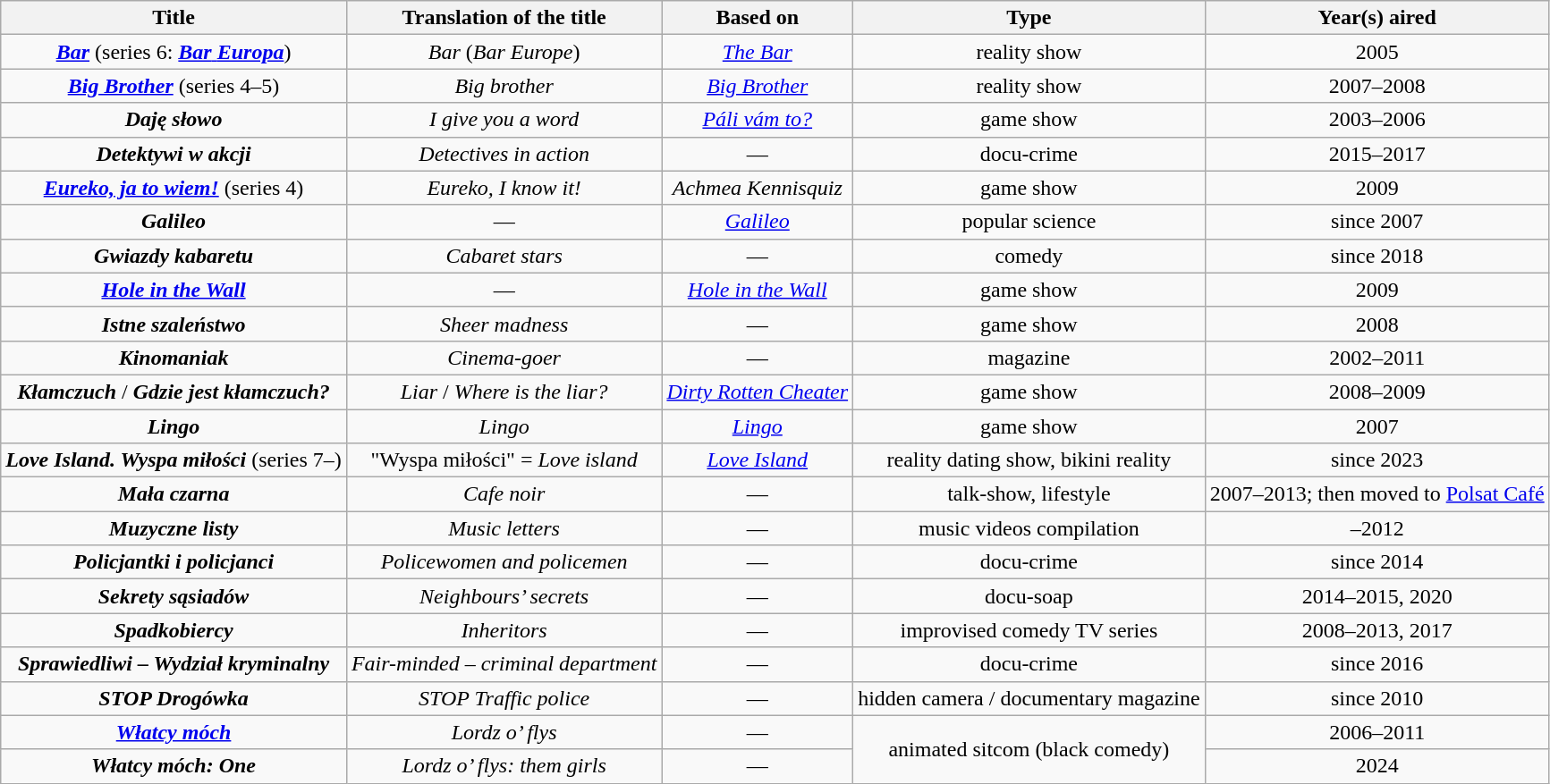<table class="wikitable" style="text-align:center">
<tr>
<th>Title</th>
<th>Translation of the title</th>
<th>Based on</th>
<th>Type</th>
<th>Year(s) aired</th>
</tr>
<tr>
<td><strong><em><a href='#'>Bar</a></em></strong> (series 6: <a href='#'><strong><em>Bar</em></strong> <strong><em>Europa</em></strong></a>)</td>
<td><em>Bar</em> (<em>Bar Europe</em>)</td>
<td><em><a href='#'>The Bar</a></em></td>
<td>reality show</td>
<td>2005</td>
</tr>
<tr>
<td><strong><em><a href='#'>Big Brother</a></em></strong> (series 4–5)</td>
<td><em>Big brother</em></td>
<td><a href='#'><em>Big Brother</em></a></td>
<td>reality show</td>
<td>2007–2008</td>
</tr>
<tr>
<td><strong><em>Daję słowo</em></strong></td>
<td><em>I give you a word</em></td>
<td><em><a href='#'>Páli vám to?</a></em></td>
<td>game show</td>
<td>2003–2006</td>
</tr>
<tr>
<td><strong><em>Detektywi w akcji</em></strong></td>
<td><em>Detectives in action</em></td>
<td>—</td>
<td>docu-crime</td>
<td>2015–2017</td>
</tr>
<tr>
<td><strong><em><a href='#'>Eureko, ja to wiem!</a></em></strong> (series 4)</td>
<td><em>Eureko, I know it!</em></td>
<td><em>Achmea Kennisquiz</em></td>
<td>game show</td>
<td>2009</td>
</tr>
<tr>
<td><strong><em>Galileo</em></strong></td>
<td>—</td>
<td><a href='#'><em>Galileo</em></a></td>
<td>popular science</td>
<td>since 2007</td>
</tr>
<tr>
<td><strong><em>Gwiazdy kabaretu</em></strong></td>
<td><em>Cabaret stars</em></td>
<td>—</td>
<td>comedy</td>
<td>since 2018</td>
</tr>
<tr>
<td><strong><em><a href='#'>Hole in the Wall</a></em></strong></td>
<td>—</td>
<td><em><a href='#'>Hole in the Wall</a></em></td>
<td>game show</td>
<td>2009</td>
</tr>
<tr>
<td><strong><em>Istne szaleństwo</em></strong></td>
<td><em>Sheer madness</em></td>
<td>—</td>
<td>game show</td>
<td>2008</td>
</tr>
<tr>
<td><strong><em>Kinomaniak</em></strong></td>
<td><em>Cinema-goer</em></td>
<td>—</td>
<td>magazine</td>
<td>2002–2011</td>
</tr>
<tr>
<td><strong><em>Kłamczuch</em></strong> / <strong><em>Gdzie jest kłamczuch?</em></strong></td>
<td><em>Liar</em> / <em>Where is the liar?</em></td>
<td><em><a href='#'>Dirty Rotten Cheater</a></em></td>
<td>game show</td>
<td>2008–2009</td>
</tr>
<tr>
<td><strong><em>Lingo</em></strong></td>
<td><em>Lingo</em></td>
<td><a href='#'><em>Lingo</em></a></td>
<td>game show</td>
<td>2007</td>
</tr>
<tr>
<td><strong><em>Love Island. Wyspa miłości</em></strong> (series 7–)</td>
<td>"Wyspa miłości" = <em>Love island</em></td>
<td><a href='#'><em>Love Island</em></a></td>
<td>reality dating show, bikini reality</td>
<td>since 2023</td>
</tr>
<tr>
<td><strong><em>Mała czarna</em></strong></td>
<td><em>Cafe noir</em></td>
<td>—</td>
<td>talk-show, lifestyle</td>
<td>2007–2013; then moved to <a href='#'>Polsat Café</a></td>
</tr>
<tr>
<td><strong><em>Muzyczne listy</em></strong></td>
<td><em>Music letters</em></td>
<td>—</td>
<td>music videos compilation</td>
<td>–2012</td>
</tr>
<tr>
<td><strong><em>Policjantki i policjanci</em></strong></td>
<td><em>Policewomen and policemen</em></td>
<td>—</td>
<td>docu-crime</td>
<td>since 2014</td>
</tr>
<tr>
<td><strong><em>Sekrety sąsiadów</em></strong></td>
<td><em>Neighbours’ secrets</em></td>
<td>—</td>
<td>docu-soap</td>
<td>2014–2015, 2020</td>
</tr>
<tr>
<td><strong><em>Spadkobiercy</em></strong></td>
<td><em>Inheritors</em></td>
<td>—</td>
<td>improvised comedy TV series</td>
<td>2008–2013, 2017</td>
</tr>
<tr>
<td><strong><em>Sprawiedliwi – Wydział kryminalny</em></strong></td>
<td><em>Fair-minded – criminal department</em></td>
<td>—</td>
<td>docu-crime</td>
<td>since 2016</td>
</tr>
<tr>
<td><strong><em>STOP Drogówka</em></strong></td>
<td><em>STOP Traffic police</em></td>
<td>—</td>
<td>hidden camera / documentary magazine</td>
<td>since 2010</td>
</tr>
<tr>
<td><strong><em><a href='#'>Włatcy móch</a></em></strong></td>
<td><em>Lordz o’ flys</em></td>
<td>—</td>
<td rowspan="2">animated sitcom (black comedy)</td>
<td>2006–2011</td>
</tr>
<tr>
<td><strong><em>Włatcy móch: One</em></strong></td>
<td><em>Lordz o’ flys: them</em> <em>girls</em></td>
<td>—</td>
<td>2024</td>
</tr>
</table>
